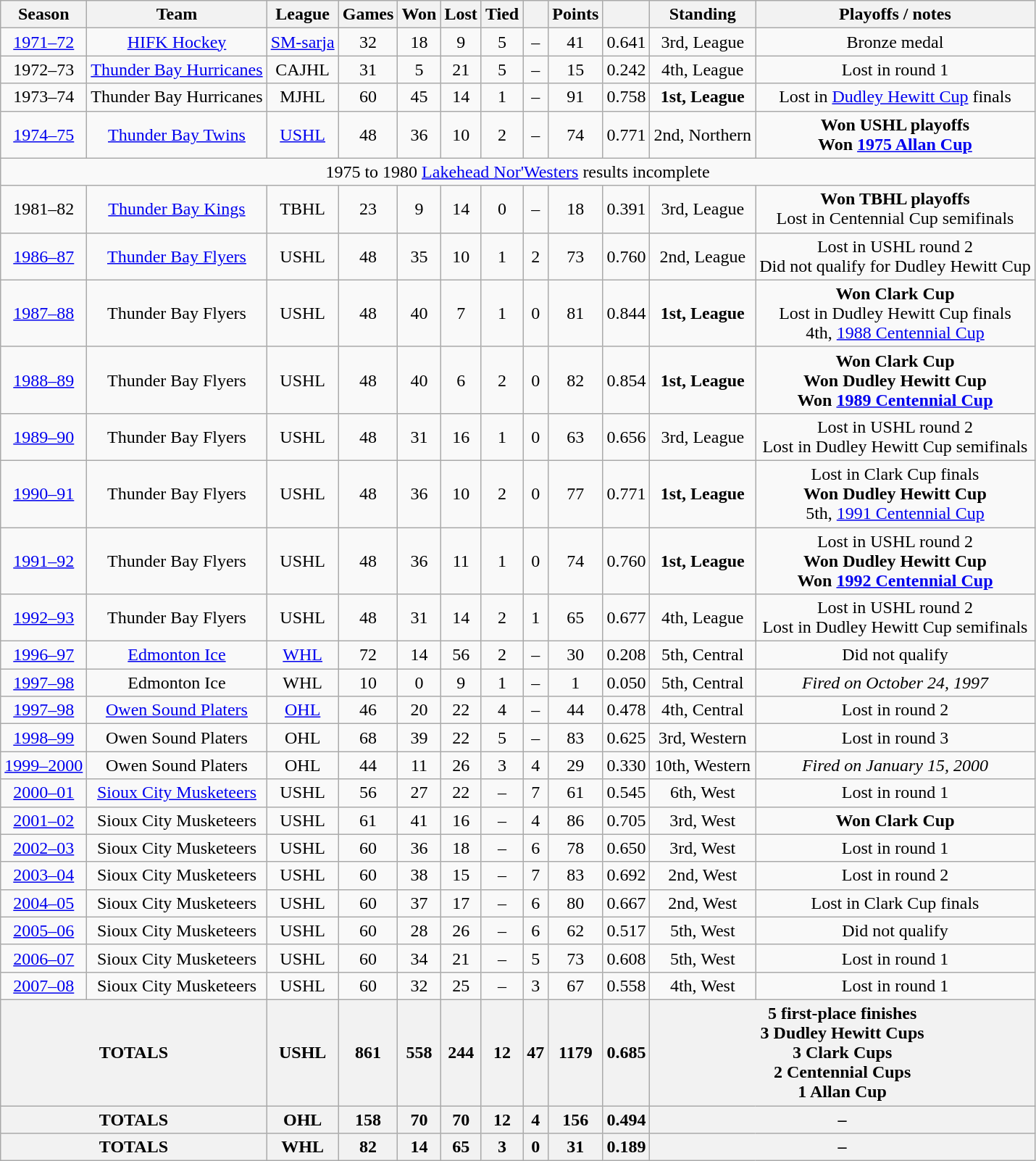<table class="wikitable">
<tr>
<th>Season</th>
<th>Team</th>
<th>League</th>
<th>Games</th>
<th>Won</th>
<th>Lost</th>
<th>Tied</th>
<th></th>
<th>Points</th>
<th></th>
<th>Standing</th>
<th>Playoffs / notes</th>
</tr>
<tr align="center">
<td><a href='#'>1971–72</a></td>
<td><a href='#'>HIFK Hockey</a></td>
<td><a href='#'>SM-sarja</a></td>
<td>32</td>
<td>18</td>
<td>9</td>
<td>5</td>
<td>–</td>
<td>41</td>
<td>0.641</td>
<td>3rd, League</td>
<td>Bronze medal</td>
</tr>
<tr align="center">
<td>1972–73</td>
<td><a href='#'>Thunder Bay Hurricanes</a></td>
<td>CAJHL</td>
<td>31</td>
<td>5</td>
<td>21</td>
<td>5</td>
<td>–</td>
<td>15</td>
<td>0.242</td>
<td>4th, League</td>
<td>Lost in round 1</td>
</tr>
<tr align="center">
<td>1973–74</td>
<td>Thunder Bay Hurricanes</td>
<td>MJHL</td>
<td>60</td>
<td>45</td>
<td>14</td>
<td>1</td>
<td>–</td>
<td>91</td>
<td>0.758</td>
<td><strong>1st, League</strong></td>
<td>Lost in <a href='#'>Dudley Hewitt Cup</a> finals</td>
</tr>
<tr align="center">
<td><a href='#'>1974–75</a></td>
<td><a href='#'>Thunder Bay Twins</a></td>
<td><a href='#'>USHL</a></td>
<td>48</td>
<td>36</td>
<td>10</td>
<td>2</td>
<td>–</td>
<td>74</td>
<td>0.771</td>
<td>2nd, Northern</td>
<td><strong>Won USHL playoffs</strong><br><strong>Won <a href='#'>1975 Allan Cup</a></strong></td>
</tr>
<tr align="center">
<td colspan="12">1975 to 1980 <a href='#'>Lakehead Nor'Westers</a> results incomplete</td>
</tr>
<tr align="center">
<td>1981–82</td>
<td><a href='#'>Thunder Bay Kings</a></td>
<td>TBHL</td>
<td>23</td>
<td>9</td>
<td>14</td>
<td>0</td>
<td>–</td>
<td>18</td>
<td>0.391</td>
<td>3rd, League</td>
<td><strong>Won TBHL playoffs</strong><br>Lost in Centennial Cup semifinals</td>
</tr>
<tr align="center">
<td><a href='#'>1986–87</a></td>
<td><a href='#'>Thunder Bay Flyers</a></td>
<td>USHL</td>
<td>48</td>
<td>35</td>
<td>10</td>
<td>1</td>
<td>2</td>
<td>73</td>
<td>0.760</td>
<td>2nd, League</td>
<td>Lost in USHL round 2<br>Did not qualify for Dudley Hewitt Cup</td>
</tr>
<tr align="center">
<td><a href='#'>1987–88</a></td>
<td>Thunder Bay Flyers</td>
<td>USHL</td>
<td>48</td>
<td>40</td>
<td>7</td>
<td>1</td>
<td>0</td>
<td>81</td>
<td>0.844</td>
<td><strong>1st, League</strong></td>
<td><strong>Won Clark Cup</strong><br>Lost in Dudley Hewitt Cup finals<br>4th, <a href='#'>1988 Centennial Cup</a></td>
</tr>
<tr align="center">
<td><a href='#'>1988–89</a></td>
<td>Thunder Bay Flyers</td>
<td>USHL</td>
<td>48</td>
<td>40</td>
<td>6</td>
<td>2</td>
<td>0</td>
<td>82</td>
<td>0.854</td>
<td><strong>1st, League</strong></td>
<td><strong>Won Clark Cup</strong><br><strong>Won Dudley Hewitt Cup</strong><br><strong>Won <a href='#'>1989 Centennial Cup</a></strong></td>
</tr>
<tr align="center">
<td><a href='#'>1989–90</a></td>
<td>Thunder Bay Flyers</td>
<td>USHL</td>
<td>48</td>
<td>31</td>
<td>16</td>
<td>1</td>
<td>0</td>
<td>63</td>
<td>0.656</td>
<td>3rd, League</td>
<td>Lost in USHL round 2<br>Lost in Dudley Hewitt Cup semifinals</td>
</tr>
<tr align="center">
<td><a href='#'>1990–91</a></td>
<td>Thunder Bay Flyers</td>
<td>USHL</td>
<td>48</td>
<td>36</td>
<td>10</td>
<td>2</td>
<td>0</td>
<td>77</td>
<td>0.771</td>
<td><strong>1st, League</strong></td>
<td>Lost in Clark Cup finals<br><strong>Won Dudley Hewitt Cup</strong><br>5th, <a href='#'>1991 Centennial Cup</a></td>
</tr>
<tr align="center">
<td><a href='#'>1991–92</a></td>
<td>Thunder Bay Flyers</td>
<td>USHL</td>
<td>48</td>
<td>36</td>
<td>11</td>
<td>1</td>
<td>0</td>
<td>74</td>
<td>0.760</td>
<td><strong>1st, League</strong></td>
<td>Lost in USHL round 2<br><strong>Won Dudley Hewitt Cup</strong><br><strong>Won <a href='#'>1992 Centennial Cup</a></strong></td>
</tr>
<tr align="center">
<td><a href='#'>1992–93</a></td>
<td>Thunder Bay Flyers</td>
<td>USHL</td>
<td>48</td>
<td>31</td>
<td>14</td>
<td>2</td>
<td>1</td>
<td>65</td>
<td>0.677</td>
<td>4th, League</td>
<td>Lost in USHL round 2<br>Lost in Dudley Hewitt Cup semifinals</td>
</tr>
<tr align="center">
<td><a href='#'>1996–97</a></td>
<td><a href='#'>Edmonton Ice</a></td>
<td><a href='#'>WHL</a></td>
<td>72</td>
<td>14</td>
<td>56</td>
<td>2</td>
<td>–</td>
<td>30</td>
<td>0.208</td>
<td>5th, Central</td>
<td>Did not qualify</td>
</tr>
<tr align="center">
<td><a href='#'>1997–98</a></td>
<td>Edmonton Ice</td>
<td>WHL</td>
<td>10</td>
<td>0</td>
<td>9</td>
<td>1</td>
<td>–</td>
<td>1</td>
<td>0.050</td>
<td>5th, Central</td>
<td><em>Fired on October 24, 1997</em></td>
</tr>
<tr align="center">
<td><a href='#'>1997–98</a></td>
<td><a href='#'>Owen Sound Platers</a></td>
<td><a href='#'>OHL</a></td>
<td>46</td>
<td>20</td>
<td>22</td>
<td>4</td>
<td>–</td>
<td>44</td>
<td>0.478</td>
<td>4th, Central</td>
<td>Lost in round 2</td>
</tr>
<tr align="center">
<td><a href='#'>1998–99</a></td>
<td>Owen Sound Platers</td>
<td>OHL</td>
<td>68</td>
<td>39</td>
<td>22</td>
<td>5</td>
<td>–</td>
<td>83</td>
<td>0.625</td>
<td>3rd, Western</td>
<td>Lost in round 3</td>
</tr>
<tr align="center">
<td><a href='#'>1999–2000</a></td>
<td>Owen Sound Platers</td>
<td>OHL</td>
<td>44</td>
<td>11</td>
<td>26</td>
<td>3</td>
<td>4</td>
<td>29</td>
<td>0.330</td>
<td>10th, Western</td>
<td><em>Fired on January 15, 2000</em></td>
</tr>
<tr align="center">
<td><a href='#'>2000–01</a></td>
<td><a href='#'>Sioux City Musketeers</a></td>
<td>USHL</td>
<td>56</td>
<td>27</td>
<td>22</td>
<td>–</td>
<td>7</td>
<td>61</td>
<td>0.545</td>
<td>6th, West</td>
<td>Lost in round 1</td>
</tr>
<tr align="center">
<td><a href='#'>2001–02</a></td>
<td>Sioux City Musketeers</td>
<td>USHL</td>
<td>61</td>
<td>41</td>
<td>16</td>
<td>–</td>
<td>4</td>
<td>86</td>
<td>0.705</td>
<td>3rd, West</td>
<td><strong>Won Clark Cup</strong></td>
</tr>
<tr align="center">
<td><a href='#'>2002–03</a></td>
<td>Sioux City Musketeers</td>
<td>USHL</td>
<td>60</td>
<td>36</td>
<td>18</td>
<td>–</td>
<td>6</td>
<td>78</td>
<td>0.650</td>
<td>3rd, West</td>
<td>Lost in round 1</td>
</tr>
<tr align="center">
<td><a href='#'>2003–04</a></td>
<td>Sioux City Musketeers</td>
<td>USHL</td>
<td>60</td>
<td>38</td>
<td>15</td>
<td>–</td>
<td>7</td>
<td>83</td>
<td>0.692</td>
<td>2nd, West</td>
<td>Lost in round 2</td>
</tr>
<tr align="center">
<td><a href='#'>2004–05</a></td>
<td>Sioux City Musketeers</td>
<td>USHL</td>
<td>60</td>
<td>37</td>
<td>17</td>
<td>–</td>
<td>6</td>
<td>80</td>
<td>0.667</td>
<td>2nd, West</td>
<td>Lost in Clark Cup finals</td>
</tr>
<tr align="center">
<td><a href='#'>2005–06</a></td>
<td>Sioux City Musketeers</td>
<td>USHL</td>
<td>60</td>
<td>28</td>
<td>26</td>
<td>–</td>
<td>6</td>
<td>62</td>
<td>0.517</td>
<td>5th, West</td>
<td>Did not qualify</td>
</tr>
<tr align="center">
<td><a href='#'>2006–07</a></td>
<td>Sioux City Musketeers</td>
<td>USHL</td>
<td>60</td>
<td>34</td>
<td>21</td>
<td>–</td>
<td>5</td>
<td>73</td>
<td>0.608</td>
<td>5th, West</td>
<td>Lost in round 1</td>
</tr>
<tr align="center">
<td><a href='#'>2007–08</a></td>
<td>Sioux City Musketeers</td>
<td>USHL</td>
<td>60</td>
<td>32</td>
<td>25</td>
<td>–</td>
<td>3</td>
<td>67</td>
<td>0.558</td>
<td>4th, West</td>
<td>Lost in round 1</td>
</tr>
<tr>
<th colspan="2">TOTALS</th>
<th>USHL</th>
<th>861</th>
<th>558</th>
<th>244</th>
<th>12</th>
<th>47</th>
<th>1179</th>
<th>0.685</th>
<th colspan="2">5 first-place finishes<br>3 Dudley Hewitt Cups<br>3 Clark Cups<br>2 Centennial Cups<br>1 Allan Cup</th>
</tr>
<tr>
<th colspan="2">TOTALS</th>
<th>OHL</th>
<th>158</th>
<th>70</th>
<th>70</th>
<th>12</th>
<th>4</th>
<th>156</th>
<th>0.494</th>
<th colspan="2">–</th>
</tr>
<tr>
<th colspan="2">TOTALS</th>
<th>WHL</th>
<th>82</th>
<th>14</th>
<th>65</th>
<th>3</th>
<th>0</th>
<th>31</th>
<th>0.189</th>
<th colspan="2">–</th>
</tr>
</table>
